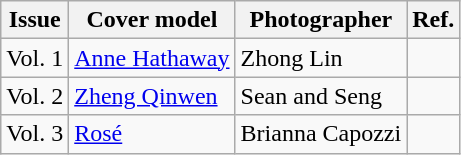<table class="wikitable">
<tr>
<th>Issue</th>
<th>Cover model</th>
<th>Photographer</th>
<th>Ref.</th>
</tr>
<tr>
<td>Vol. 1</td>
<td><a href='#'>Anne Hathaway</a></td>
<td>Zhong Lin</td>
<td></td>
</tr>
<tr>
<td>Vol. 2</td>
<td><a href='#'>Zheng Qinwen</a></td>
<td>Sean and Seng</td>
<td></td>
</tr>
<tr>
<td>Vol. 3</td>
<td><a href='#'>Rosé</a></td>
<td>Brianna Capozzi</td>
<td></td>
</tr>
</table>
